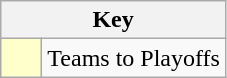<table class="wikitable" style="text-align: center">
<tr>
<th colspan=2>Key</th>
</tr>
<tr>
<td style="background:#ffffcc; width:20px;"></td>
<td align=left>Teams to Playoffs</td>
</tr>
</table>
